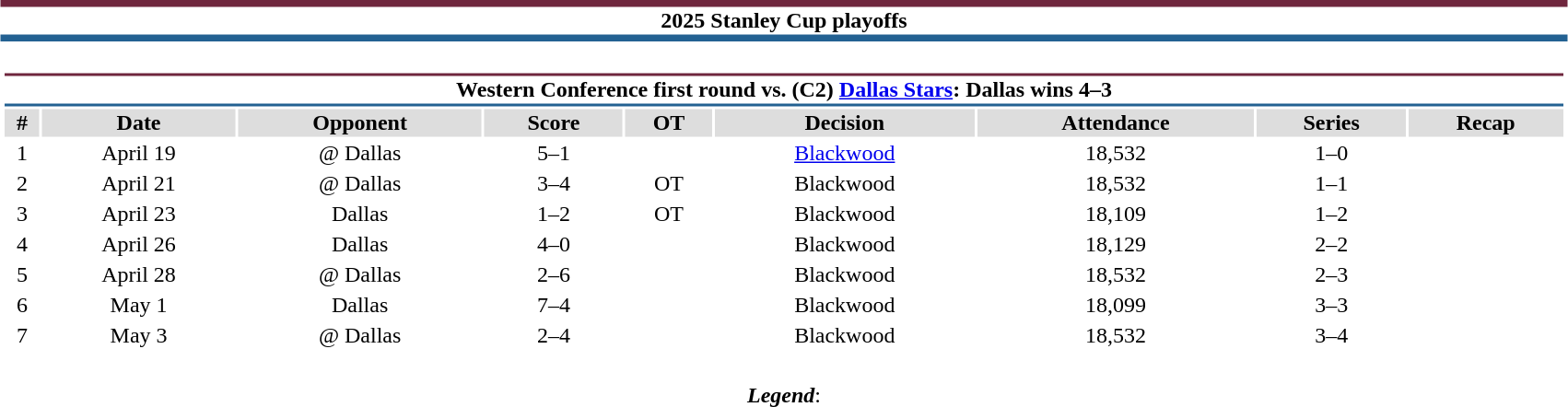<table class="toccolours" style="width:90%; clear:both; margin:1.5em auto; text-align:center;">
<tr>
<th colspan="9" style="background:#FFFFFF; border-top:#6F263D 5px solid; border-bottom:#236192 5px solid;">2025 Stanley Cup playoffs</th>
</tr>
<tr>
<td colspan="9"><br><table class="toccolours collapsible collapsed" style="width:100%;">
<tr>
<th colspan="9" style="background:#FFFFFF; border-top:#6F263D 2px solid; border-bottom:#236192 2px solid;">Western Conference first round vs. (C2) <a href='#'>Dallas Stars</a>: Dallas wins 4–3</th>
</tr>
<tr style="background:#ddd;">
<th>#</th>
<th>Date</th>
<th>Opponent</th>
<th>Score</th>
<th>OT</th>
<th>Decision</th>
<th>Attendance</th>
<th>Series</th>
<th>Recap</th>
</tr>
<tr>
<td>1</td>
<td>April 19</td>
<td>@ Dallas</td>
<td>5–1</td>
<td></td>
<td><a href='#'>Blackwood</a></td>
<td>18,532</td>
<td>1–0</td>
<td></td>
</tr>
<tr>
<td>2</td>
<td>April 21</td>
<td>@ Dallas</td>
<td>3–4</td>
<td>OT</td>
<td>Blackwood</td>
<td>18,532</td>
<td>1–1</td>
<td></td>
</tr>
<tr>
<td>3</td>
<td>April 23</td>
<td>Dallas</td>
<td>1–2</td>
<td>OT</td>
<td>Blackwood</td>
<td>18,109</td>
<td>1–2</td>
<td></td>
</tr>
<tr>
<td>4</td>
<td>April 26</td>
<td>Dallas</td>
<td>4–0</td>
<td></td>
<td>Blackwood</td>
<td>18,129</td>
<td>2–2</td>
<td></td>
</tr>
<tr>
<td>5</td>
<td>April 28</td>
<td>@ Dallas</td>
<td>2–6</td>
<td></td>
<td>Blackwood</td>
<td>18,532</td>
<td>2–3</td>
<td></td>
</tr>
<tr>
<td>6</td>
<td>May 1</td>
<td>Dallas</td>
<td>7–4</td>
<td></td>
<td>Blackwood</td>
<td>18,099</td>
<td>3–3</td>
<td></td>
</tr>
<tr>
<td>7</td>
<td>May 3</td>
<td>@ Dallas</td>
<td>2–4</td>
<td></td>
<td>Blackwood</td>
<td>18,532</td>
<td>3–4</td>
<td></td>
</tr>
</table>
</td>
</tr>
<tr>
<td colspan="1," style="text-align:center;"><br><strong><em>Legend</em></strong>:

</td>
</tr>
</table>
